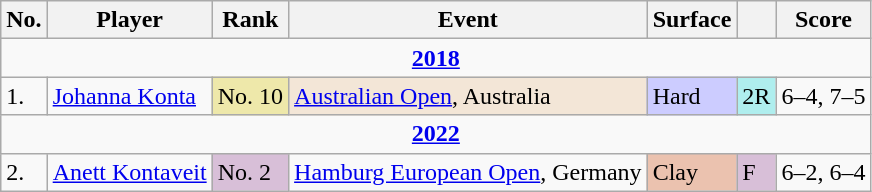<table class="wikitable sortable">
<tr>
<th>No.</th>
<th>Player</th>
<th>Rank</th>
<th>Event</th>
<th>Surface</th>
<th></th>
<th>Score</th>
</tr>
<tr>
<td colspan="7" align="center"><a href='#'><strong>2018</strong></a></td>
</tr>
<tr>
<td>1.</td>
<td> <a href='#'>Johanna Konta</a></td>
<td bgcolor="eee8aa">No. 10</td>
<td bgcolor="f3e6d7"><a href='#'>Australian Open</a>, Australia</td>
<td bgcolor="CCCCFF">Hard</td>
<td bgcolor="afeeee">2R</td>
<td>6–4, 7–5</td>
</tr>
<tr>
<td colspan="7" align="center"><a href='#'><strong>2022</strong></a></td>
</tr>
<tr>
<td>2.</td>
<td> <a href='#'>Anett Kontaveit</a></td>
<td bgcolor="thistle">No. 2</td>
<td><a href='#'>Hamburg European Open</a>, Germany</td>
<td bgcolor="ebc2af">Clay</td>
<td bgcolor="thistle">F</td>
<td>6–2, 6–4</td>
</tr>
</table>
